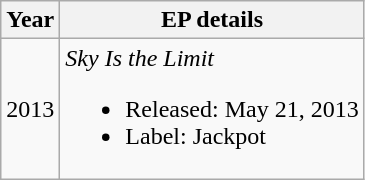<table class="wikitable">
<tr>
<th>Year</th>
<th>EP details</th>
</tr>
<tr>
<td>2013</td>
<td><em>Sky Is the Limit</em><br><ul><li>Released: May 21, 2013</li><li>Label: Jackpot</li></ul></td>
</tr>
</table>
